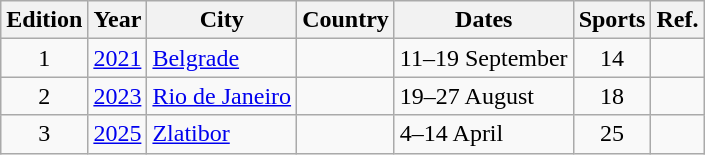<table class="wikitable">
<tr>
<th>Edition</th>
<th>Year</th>
<th>City</th>
<th>Country</th>
<th>Dates</th>
<th>Sports</th>
<th>Ref.</th>
</tr>
<tr>
<td align="center">1</td>
<td align=center><a href='#'>2021</a></td>
<td><a href='#'>Belgrade</a></td>
<td></td>
<td>11–19 September</td>
<td align="center">14</td>
<td></td>
</tr>
<tr>
<td align="center">2</td>
<td align=center><a href='#'>2023</a></td>
<td><a href='#'>Rio de Janeiro</a></td>
<td></td>
<td>19–27 August</td>
<td align="center">18</td>
<td></td>
</tr>
<tr>
<td align="center">3</td>
<td align=center><a href='#'>2025</a></td>
<td><a href='#'>Zlatibor</a></td>
<td></td>
<td>4–14 April</td>
<td align="center">25</td>
<td></td>
</tr>
</table>
